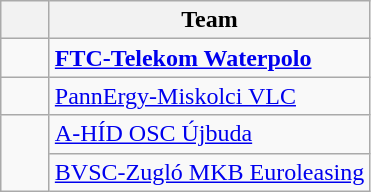<table class="wikitable" style="text-align:center">
<tr>
<th width=25></th>
<th>Team</th>
</tr>
<tr>
<td></td>
<td align=left> <strong><a href='#'>FTC-Telekom Waterpolo</a></strong></td>
</tr>
<tr>
<td></td>
<td align=left> <a href='#'>PannErgy-Miskolci VLC</a></td>
</tr>
<tr>
<td rowspan=2></td>
<td align=left> <a href='#'>A-HÍD OSC Újbuda</a></td>
</tr>
<tr>
<td align=left> <a href='#'>BVSC-Zugló MKB Euroleasing</a></td>
</tr>
</table>
